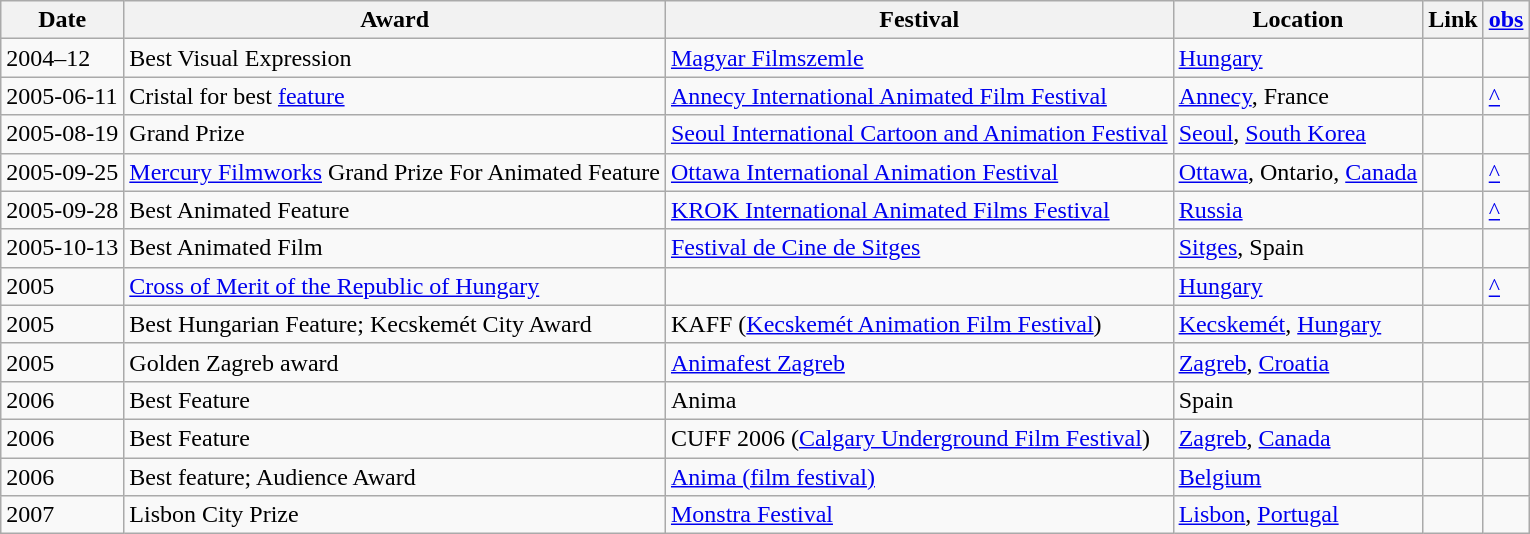<table class="wikitable sortable" style="white-space:nowrap">
<tr>
<th>Date</th>
<th>Award</th>
<th>Festival</th>
<th>Location</th>
<th>Link</th>
<th><a href='#'>obs</a></th>
</tr>
<tr>
<td>2004–12</td>
<td>Best Visual Expression</td>
<td><a href='#'>Magyar Filmszemle</a></td>
<td><a href='#'>Hungary</a></td>
<td></td>
<td></td>
</tr>
<tr>
<td>2005-06-11</td>
<td>Cristal for best <a href='#'>feature</a></td>
<td><a href='#'>Annecy International Animated Film Festival</a></td>
<td><a href='#'>Annecy</a>, France</td>
<td></td>
<td><a href='#'>^</a></td>
</tr>
<tr>
<td>2005-08-19</td>
<td>Grand Prize</td>
<td><a href='#'>Seoul International Cartoon and Animation Festival</a></td>
<td><a href='#'>Seoul</a>, <a href='#'>South Korea</a></td>
<td></td>
<td></td>
</tr>
<tr>
<td>2005-09-25</td>
<td><a href='#'>Mercury Filmworks</a> Grand Prize For Animated Feature</td>
<td><a href='#'>Ottawa International Animation Festival</a></td>
<td><a href='#'>Ottawa</a>, Ontario, <a href='#'>Canada</a></td>
<td></td>
<td><a href='#'>^</a></td>
</tr>
<tr>
<td>2005-09-28</td>
<td>Best Animated Feature</td>
<td><a href='#'>KROK International Animated Films Festival</a></td>
<td><a href='#'>Russia</a></td>
<td></td>
<td><a href='#'>^</a></td>
</tr>
<tr>
<td>2005-10-13</td>
<td>Best Animated Film</td>
<td><a href='#'>Festival de Cine de Sitges</a></td>
<td><a href='#'>Sitges</a>, Spain</td>
<td></td>
<td></td>
</tr>
<tr>
<td>2005</td>
<td><a href='#'>Cross of Merit of the Republic of Hungary</a></td>
<td></td>
<td><a href='#'>Hungary</a></td>
<td></td>
<td><a href='#'>^</a></td>
</tr>
<tr>
<td>2005</td>
<td>Best Hungarian Feature; Kecskemét City Award</td>
<td>KAFF (<a href='#'>Kecskemét Animation Film Festival</a>)</td>
<td><a href='#'>Kecskemét</a>, <a href='#'>Hungary</a></td>
<td></td>
<td></td>
</tr>
<tr>
<td>2005</td>
<td>Golden Zagreb award</td>
<td><a href='#'>Animafest Zagreb</a></td>
<td><a href='#'>Zagreb</a>, <a href='#'>Croatia</a></td>
<td></td>
<td></td>
</tr>
<tr>
<td>2006</td>
<td>Best Feature</td>
<td>Anima</td>
<td>Spain</td>
<td></td>
<td></td>
</tr>
<tr>
<td>2006</td>
<td>Best Feature</td>
<td>CUFF 2006 (<a href='#'>Calgary Underground Film Festival</a>)</td>
<td><a href='#'>Zagreb</a>, <a href='#'>Canada</a></td>
<td></td>
<td></td>
</tr>
<tr>
<td>2006</td>
<td>Best feature; Audience Award</td>
<td><a href='#'>Anima (film festival)</a></td>
<td><a href='#'>Belgium</a></td>
<td></td>
<td></td>
</tr>
<tr>
<td>2007</td>
<td>Lisbon City Prize</td>
<td><a href='#'>Monstra Festival</a></td>
<td><a href='#'>Lisbon</a>, <a href='#'>Portugal</a></td>
<td></td>
<td></td>
</tr>
</table>
